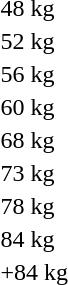<table>
<tr>
<td rowspan=2>48 kg</td>
<td rowspan=2></td>
<td rowspan=2></td>
<td></td>
</tr>
<tr>
<td></td>
</tr>
<tr>
<td rowspan=2>52 kg</td>
<td rowspan=2></td>
<td rowspan=2></td>
<td></td>
</tr>
<tr>
<td></td>
</tr>
<tr>
<td rowspan=2>56 kg</td>
<td rowspan=2></td>
<td rowspan=2></td>
<td></td>
</tr>
<tr>
<td></td>
</tr>
<tr>
<td rowspan=2>60 kg</td>
<td rowspan=2></td>
<td rowspan=2></td>
<td></td>
</tr>
<tr>
<td></td>
</tr>
<tr>
<td rowspan=2>68 kg</td>
<td rowspan=2></td>
<td rowspan=2></td>
<td></td>
</tr>
<tr>
<td></td>
</tr>
<tr>
<td rowspan=2>73 kg</td>
<td rowspan=2></td>
<td rowspan=2></td>
<td></td>
</tr>
<tr>
<td></td>
</tr>
<tr>
<td rowspan=2>78 kg</td>
<td rowspan=2></td>
<td rowspan=2></td>
<td></td>
</tr>
<tr>
<td></td>
</tr>
<tr>
<td rowspan=2>84 kg</td>
<td rowspan=2></td>
<td rowspan=2></td>
<td></td>
</tr>
<tr>
<td></td>
</tr>
<tr>
<td rowspan=2>+84 kg</td>
<td rowspan=2></td>
<td rowspan=2></td>
<td></td>
</tr>
<tr>
<td></td>
</tr>
</table>
